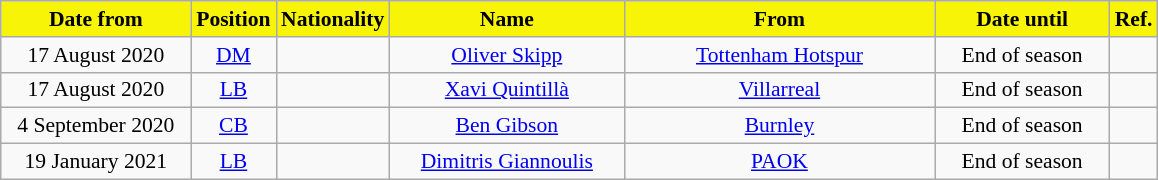<table class="wikitable"  style="text-align:center; font-size:90%; ">
<tr>
<th style="background:#F7F408; color:#000000; width:120px;">Date from</th>
<th style="background:#F7F408; color:#000000; width:50px;">Position</th>
<th style="background:#F7F408; color:#000000; width:50px;">Nationality</th>
<th style="background:#F7F408; color:#000000; width:150px;">Name</th>
<th style="background:#F7F408; color:#000000; width:200px;">From</th>
<th style="background:#F7F408; color:#000000; width:110px;">Date until</th>
<th style="background:#F7F408; color:#000000; width:25px;">Ref.</th>
</tr>
<tr>
<td>17 August 2020</td>
<td><a href='#'>DM</a></td>
<td></td>
<td><a href='#'>Oliver Skipp</a></td>
<td> <a href='#'>Tottenham Hotspur</a></td>
<td>End of season</td>
<td></td>
</tr>
<tr>
<td>17 August 2020</td>
<td><a href='#'>LB</a></td>
<td></td>
<td><a href='#'>Xavi Quintillà</a></td>
<td> <a href='#'>Villarreal</a></td>
<td>End of season</td>
<td></td>
</tr>
<tr>
<td>4 September 2020</td>
<td><a href='#'>CB</a></td>
<td></td>
<td><a href='#'>Ben Gibson</a></td>
<td> <a href='#'>Burnley</a></td>
<td>End of season</td>
<td></td>
</tr>
<tr>
<td>19 January 2021</td>
<td><a href='#'>LB</a></td>
<td></td>
<td><a href='#'>Dimitris Giannoulis</a></td>
<td> <a href='#'>PAOK</a></td>
<td>End of season</td>
<td></td>
</tr>
</table>
